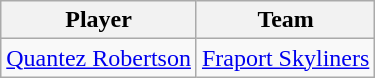<table class="wikitable">
<tr>
<th>Player</th>
<th>Team</th>
</tr>
<tr>
<td> <a href='#'>Quantez Robertson</a></td>
<td> <a href='#'>Fraport Skyliners</a></td>
</tr>
</table>
